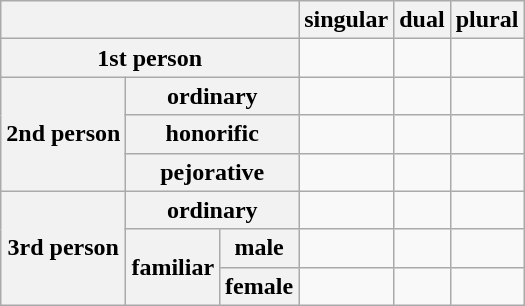<table class="wikitable">
<tr>
<th colspan="3"></th>
<th>singular</th>
<th>dual</th>
<th>plural</th>
</tr>
<tr>
<th colspan="3">1st person</th>
<td></td>
<td></td>
<td></td>
</tr>
<tr>
<th rowspan="3">2nd person</th>
<th colspan="2">ordinary</th>
<td></td>
<td></td>
<td></td>
</tr>
<tr>
<th colspan="2">honorific</th>
<td></td>
<td></td>
<td></td>
</tr>
<tr>
<th colspan="2">pejorative</th>
<td></td>
<td></td>
<td></td>
</tr>
<tr>
<th rowspan="3">3rd person</th>
<th colspan="2">ordinary</th>
<td></td>
<td></td>
<td></td>
</tr>
<tr>
<th rowspan="2">familiar</th>
<th>male</th>
<td></td>
<td></td>
<td></td>
</tr>
<tr>
<th>female</th>
<td></td>
<td></td>
<td></td>
</tr>
</table>
